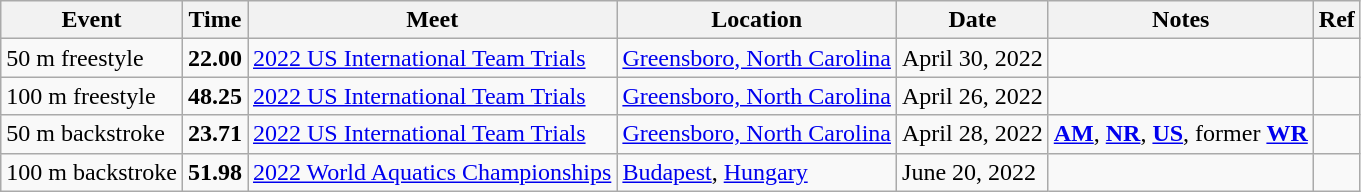<table class="wikitable">
<tr>
<th>Event</th>
<th>Time</th>
<th>Meet</th>
<th>Location</th>
<th>Date</th>
<th>Notes</th>
<th>Ref</th>
</tr>
<tr>
<td>50 m freestyle</td>
<td><strong>22.00</strong></td>
<td><a href='#'>2022 US International Team Trials</a></td>
<td><a href='#'>Greensboro, North Carolina</a></td>
<td>April 30, 2022</td>
<td></td>
<td style="text-align:center;"></td>
</tr>
<tr>
<td>100 m freestyle</td>
<td><strong>48.25</strong></td>
<td><a href='#'>2022 US International Team Trials</a></td>
<td><a href='#'>Greensboro, North Carolina</a></td>
<td>April 26, 2022</td>
<td></td>
<td style="text-align:center;"></td>
</tr>
<tr>
<td>50 m backstroke</td>
<td><strong>23.71</strong></td>
<td><a href='#'>2022 US International Team Trials</a></td>
<td><a href='#'>Greensboro, North Carolina</a></td>
<td>April 28, 2022</td>
<td style="text-align:center;"><strong><a href='#'>AM</a></strong>, <strong><a href='#'>NR</a></strong>, <strong><a href='#'>US</a></strong>, former <strong><a href='#'>WR</a></strong></td>
<td style="text-align:center;"></td>
</tr>
<tr>
<td>100 m backstroke</td>
<td><strong>51.98</strong></td>
<td><a href='#'>2022 World Aquatics Championships</a></td>
<td><a href='#'>Budapest</a>, <a href='#'>Hungary</a></td>
<td>June 20, 2022</td>
<td></td>
<td style="text-align:center;"></td>
</tr>
</table>
